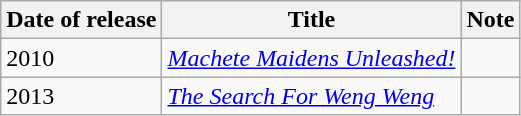<table class="wikitable">
<tr>
<th>Date of release</th>
<th>Title</th>
<th>Note</th>
</tr>
<tr>
<td>2010</td>
<td><em><a href='#'>Machete Maidens Unleashed!</a></em></td>
<td></td>
</tr>
<tr>
<td>2013</td>
<td><a href='#'><em>The Search For Weng Weng</em></a></td>
<td></td>
</tr>
</table>
